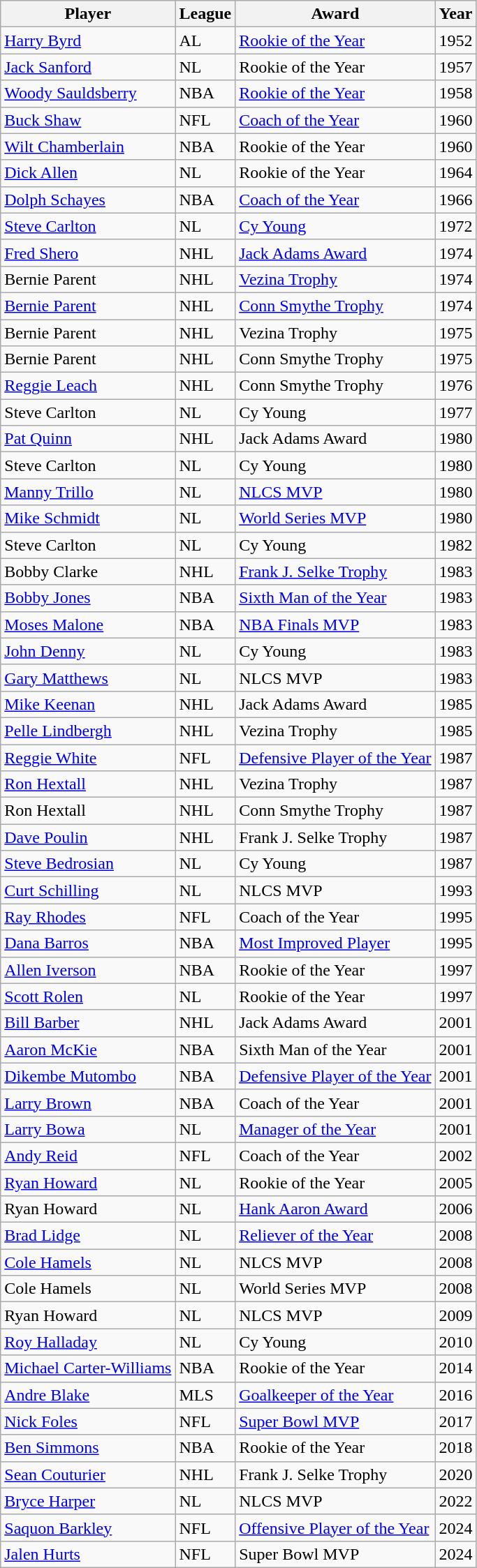<table class="wikitable mw-collapsible mw-collapsed">
<tr>
<th scope="col">Player</th>
<th scope="col">League</th>
<th scope="col">Award</th>
<th scope="col">Year</th>
</tr>
<tr>
<td><a href='#'>Harry Byrd</a></td>
<td>AL</td>
<td><a href='#'>Rookie of the Year</a></td>
<td>1952</td>
</tr>
<tr>
<td><a href='#'>Jack Sanford</a></td>
<td>NL</td>
<td>Rookie of the Year</td>
<td>1957</td>
</tr>
<tr>
<td><a href='#'>Woody Sauldsberry</a></td>
<td>NBA</td>
<td><a href='#'>Rookie of the Year</a></td>
<td>1958</td>
</tr>
<tr>
<td><a href='#'>Buck Shaw</a></td>
<td>NFL</td>
<td><a href='#'>Coach of the Year</a></td>
<td>1960</td>
</tr>
<tr>
<td><a href='#'>Wilt Chamberlain</a></td>
<td>NBA</td>
<td>Rookie of the Year</td>
<td>1960</td>
</tr>
<tr>
<td><a href='#'>Dick Allen</a></td>
<td>NL</td>
<td>Rookie of the Year</td>
<td>1964</td>
</tr>
<tr>
<td><a href='#'>Dolph Schayes</a></td>
<td>NBA</td>
<td><a href='#'>Coach of the Year</a></td>
<td>1966</td>
</tr>
<tr>
<td><a href='#'>Steve Carlton</a></td>
<td>NL</td>
<td><a href='#'>Cy Young</a></td>
<td>1972</td>
</tr>
<tr>
<td><a href='#'>Fred Shero</a></td>
<td>NHL</td>
<td><a href='#'>Jack Adams Award</a></td>
<td>1974</td>
</tr>
<tr>
<td>Bernie Parent</td>
<td>NHL</td>
<td><a href='#'>Vezina Trophy</a></td>
<td>1974</td>
</tr>
<tr>
<td><a href='#'>Bernie Parent</a></td>
<td>NHL</td>
<td><a href='#'>Conn Smythe Trophy</a></td>
<td>1974</td>
</tr>
<tr>
<td>Bernie Parent</td>
<td>NHL</td>
<td>Vezina Trophy</td>
<td>1975</td>
</tr>
<tr>
<td>Bernie Parent</td>
<td>NHL</td>
<td>Conn Smythe Trophy</td>
<td>1975</td>
</tr>
<tr>
<td><a href='#'>Reggie Leach</a></td>
<td>NHL</td>
<td>Conn Smythe Trophy</td>
<td>1976</td>
</tr>
<tr>
<td>Steve Carlton</td>
<td>NL</td>
<td>Cy Young</td>
<td>1977</td>
</tr>
<tr>
<td><a href='#'>Pat Quinn</a></td>
<td>NHL</td>
<td>Jack Adams Award</td>
<td>1980</td>
</tr>
<tr>
<td>Steve Carlton</td>
<td>NL</td>
<td>Cy Young</td>
<td>1980</td>
</tr>
<tr>
<td><a href='#'>Manny Trillo</a></td>
<td>NL</td>
<td><a href='#'>NLCS MVP</a></td>
<td>1980</td>
</tr>
<tr>
<td><a href='#'>Mike Schmidt</a></td>
<td>NL</td>
<td><a href='#'>World Series MVP</a></td>
<td>1980</td>
</tr>
<tr>
<td>Steve Carlton</td>
<td>NL</td>
<td>Cy Young</td>
<td>1982</td>
</tr>
<tr>
<td>Bobby Clarke</td>
<td>NHL</td>
<td><a href='#'>Frank J. Selke Trophy</a></td>
<td>1983</td>
</tr>
<tr>
<td><a href='#'>Bobby Jones</a></td>
<td>NBA</td>
<td><a href='#'>Sixth Man of the Year</a></td>
<td>1983</td>
</tr>
<tr>
<td><a href='#'>Moses Malone</a></td>
<td>NBA</td>
<td><a href='#'>NBA Finals MVP</a></td>
<td>1983</td>
</tr>
<tr>
<td><a href='#'>John Denny</a></td>
<td>NL</td>
<td>Cy Young</td>
<td>1983</td>
</tr>
<tr>
<td><a href='#'>Gary Matthews</a></td>
<td>NL</td>
<td>NLCS MVP</td>
<td>1983</td>
</tr>
<tr>
<td><a href='#'>Mike Keenan</a></td>
<td>NHL</td>
<td>Jack Adams Award</td>
<td>1985</td>
</tr>
<tr>
<td><a href='#'>Pelle Lindbergh</a></td>
<td>NHL</td>
<td>Vezina Trophy</td>
<td>1985</td>
</tr>
<tr>
<td><a href='#'>Reggie White</a></td>
<td>NFL</td>
<td><a href='#'>Defensive Player of the Year</a></td>
<td>1987</td>
</tr>
<tr>
<td><a href='#'>Ron Hextall</a></td>
<td>NHL</td>
<td>Vezina Trophy</td>
<td>1987</td>
</tr>
<tr>
<td>Ron Hextall</td>
<td>NHL</td>
<td>Conn Smythe Trophy</td>
<td>1987</td>
</tr>
<tr>
<td><a href='#'>Dave Poulin</a></td>
<td>NHL</td>
<td>Frank J. Selke Trophy</td>
<td>1987</td>
</tr>
<tr>
<td><a href='#'>Steve Bedrosian</a></td>
<td>NL</td>
<td>Cy Young</td>
<td>1987</td>
</tr>
<tr>
<td><a href='#'>Curt Schilling</a></td>
<td>NL</td>
<td>NLCS MVP</td>
<td>1993</td>
</tr>
<tr>
<td><a href='#'>Ray Rhodes</a></td>
<td>NFL</td>
<td>Coach of the Year</td>
<td>1995</td>
</tr>
<tr>
<td><a href='#'>Dana Barros</a></td>
<td>NBA</td>
<td><a href='#'>Most Improved Player</a></td>
<td>1995</td>
</tr>
<tr>
<td><a href='#'>Allen Iverson</a></td>
<td>NBA</td>
<td>Rookie of the Year</td>
<td>1997</td>
</tr>
<tr>
<td><a href='#'>Scott Rolen</a></td>
<td>NL</td>
<td>Rookie of the Year</td>
<td>1997</td>
</tr>
<tr>
<td><a href='#'>Bill Barber</a></td>
<td>NHL</td>
<td>Jack Adams Award</td>
<td>2001</td>
</tr>
<tr>
<td><a href='#'>Aaron McKie</a></td>
<td>NBA</td>
<td>Sixth Man of the Year</td>
<td>2001</td>
</tr>
<tr>
<td><a href='#'>Dikembe Mutombo</a></td>
<td>NBA</td>
<td><a href='#'>Defensive Player of the Year</a></td>
<td>2001</td>
</tr>
<tr>
<td><a href='#'>Larry Brown</a></td>
<td>NBA</td>
<td>Coach of the Year</td>
<td>2001</td>
</tr>
<tr>
<td><a href='#'>Larry Bowa</a></td>
<td>NL</td>
<td><a href='#'>Manager of the Year</a></td>
<td>2001</td>
</tr>
<tr>
<td><a href='#'>Andy Reid</a></td>
<td>NFL</td>
<td>Coach of the Year</td>
<td>2002</td>
</tr>
<tr>
<td><a href='#'>Ryan Howard</a></td>
<td>NL</td>
<td>Rookie of the Year</td>
<td>2005</td>
</tr>
<tr>
<td>Ryan Howard</td>
<td>NL</td>
<td><a href='#'>Hank Aaron Award</a></td>
<td>2006</td>
</tr>
<tr>
<td><a href='#'>Brad Lidge</a></td>
<td>NL</td>
<td><a href='#'>Reliever of the Year</a></td>
<td>2008</td>
</tr>
<tr>
<td><a href='#'>Cole Hamels</a></td>
<td>NL</td>
<td>NLCS MVP</td>
<td>2008</td>
</tr>
<tr>
<td>Cole Hamels</td>
<td>NL</td>
<td>World Series MVP</td>
<td>2008</td>
</tr>
<tr>
<td>Ryan Howard</td>
<td>NL</td>
<td>NLCS MVP</td>
<td>2009</td>
</tr>
<tr>
<td><a href='#'>Roy Halladay</a></td>
<td>NL</td>
<td>Cy Young</td>
<td>2010</td>
</tr>
<tr>
<td><a href='#'>Michael Carter-Williams</a></td>
<td>NBA</td>
<td>Rookie of the Year</td>
<td>2014</td>
</tr>
<tr>
<td><a href='#'>Andre Blake</a></td>
<td>MLS</td>
<td><a href='#'>Goalkeeper of the Year</a></td>
<td>2016</td>
</tr>
<tr>
<td><a href='#'>Nick Foles</a></td>
<td>NFL</td>
<td><a href='#'>Super Bowl MVP</a></td>
<td>2017</td>
</tr>
<tr>
<td><a href='#'>Ben Simmons</a></td>
<td>NBA</td>
<td>Rookie of the Year</td>
<td>2018</td>
</tr>
<tr>
<td><a href='#'>Sean Couturier</a></td>
<td>NHL</td>
<td>Frank J. Selke Trophy</td>
<td>2020</td>
</tr>
<tr>
<td><a href='#'>Bryce Harper</a></td>
<td>NL</td>
<td>NLCS MVP</td>
<td>2022</td>
</tr>
<tr>
<td><a href='#'>Saquon Barkley</a></td>
<td>NFL</td>
<td><a href='#'>Offensive Player of the Year</a></td>
<td>2024</td>
</tr>
<tr>
<td><a href='#'>Jalen Hurts</a></td>
<td>NFL</td>
<td>Super Bowl MVP</td>
<td>2024</td>
</tr>
</table>
